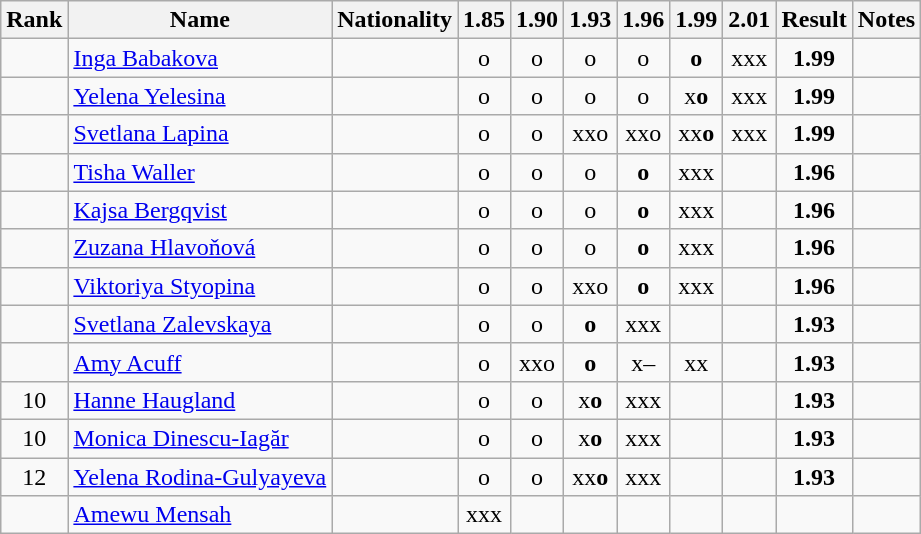<table class="wikitable sortable" style="text-align:center">
<tr>
<th>Rank</th>
<th>Name</th>
<th>Nationality</th>
<th>1.85</th>
<th>1.90</th>
<th>1.93</th>
<th>1.96</th>
<th>1.99</th>
<th>2.01</th>
<th>Result</th>
<th>Notes</th>
</tr>
<tr>
<td></td>
<td align=left><a href='#'>Inga Babakova</a></td>
<td align=left></td>
<td>o</td>
<td>o</td>
<td>o</td>
<td>o</td>
<td><strong>o</strong></td>
<td>xxx</td>
<td><strong>1.99</strong></td>
<td></td>
</tr>
<tr>
<td></td>
<td align=left><a href='#'>Yelena Yelesina</a></td>
<td align=left></td>
<td>o</td>
<td>o</td>
<td>o</td>
<td>o</td>
<td>x<strong>o</strong></td>
<td>xxx</td>
<td><strong>1.99</strong></td>
<td></td>
</tr>
<tr>
<td></td>
<td align=left><a href='#'>Svetlana Lapina</a></td>
<td align=left></td>
<td>o</td>
<td>o</td>
<td>xxo</td>
<td>xxo</td>
<td>xx<strong>o</strong></td>
<td>xxx</td>
<td><strong>1.99</strong></td>
<td></td>
</tr>
<tr>
<td></td>
<td align=left><a href='#'>Tisha Waller</a></td>
<td align=left></td>
<td>o</td>
<td>o</td>
<td>o</td>
<td><strong>o</strong></td>
<td>xxx</td>
<td></td>
<td><strong>1.96</strong></td>
<td></td>
</tr>
<tr>
<td></td>
<td align=left><a href='#'>Kajsa Bergqvist</a></td>
<td align=left></td>
<td>o</td>
<td>o</td>
<td>o</td>
<td><strong>o</strong></td>
<td>xxx</td>
<td></td>
<td><strong>1.96</strong></td>
<td></td>
</tr>
<tr>
<td></td>
<td align=left><a href='#'>Zuzana Hlavoňová</a></td>
<td align=left></td>
<td>o</td>
<td>o</td>
<td>o</td>
<td><strong>o</strong></td>
<td>xxx</td>
<td></td>
<td><strong>1.96</strong></td>
<td></td>
</tr>
<tr>
<td></td>
<td align=left><a href='#'>Viktoriya Styopina</a></td>
<td align=left></td>
<td>o</td>
<td>o</td>
<td>xxo</td>
<td><strong>o</strong></td>
<td>xxx</td>
<td></td>
<td><strong>1.96</strong></td>
<td></td>
</tr>
<tr>
<td></td>
<td align=left><a href='#'>Svetlana Zalevskaya</a></td>
<td align=left></td>
<td>o</td>
<td>o</td>
<td><strong>o</strong></td>
<td>xxx</td>
<td></td>
<td></td>
<td><strong>1.93</strong></td>
<td></td>
</tr>
<tr>
<td></td>
<td align=left><a href='#'>Amy Acuff</a></td>
<td align=left></td>
<td>o</td>
<td>xxo</td>
<td><strong>o</strong></td>
<td>x–</td>
<td>xx</td>
<td></td>
<td><strong>1.93</strong></td>
<td></td>
</tr>
<tr>
<td>10</td>
<td align=left><a href='#'>Hanne Haugland</a></td>
<td align=left></td>
<td>o</td>
<td>o</td>
<td>x<strong>o</strong></td>
<td>xxx</td>
<td></td>
<td></td>
<td><strong>1.93</strong></td>
<td></td>
</tr>
<tr>
<td>10</td>
<td align=left><a href='#'>Monica Dinescu-Iagăr</a></td>
<td align=left></td>
<td>o</td>
<td>o</td>
<td>x<strong>o</strong></td>
<td>xxx</td>
<td></td>
<td></td>
<td><strong>1.93</strong></td>
<td></td>
</tr>
<tr>
<td>12</td>
<td align=left><a href='#'>Yelena Rodina-Gulyayeva</a></td>
<td align=left></td>
<td>o</td>
<td>o</td>
<td>xx<strong>o</strong></td>
<td>xxx</td>
<td></td>
<td></td>
<td><strong>1.93</strong></td>
<td></td>
</tr>
<tr>
<td></td>
<td align=left><a href='#'>Amewu Mensah</a></td>
<td align=left></td>
<td>xxx</td>
<td></td>
<td></td>
<td></td>
<td></td>
<td></td>
<td><strong></strong></td>
<td></td>
</tr>
</table>
